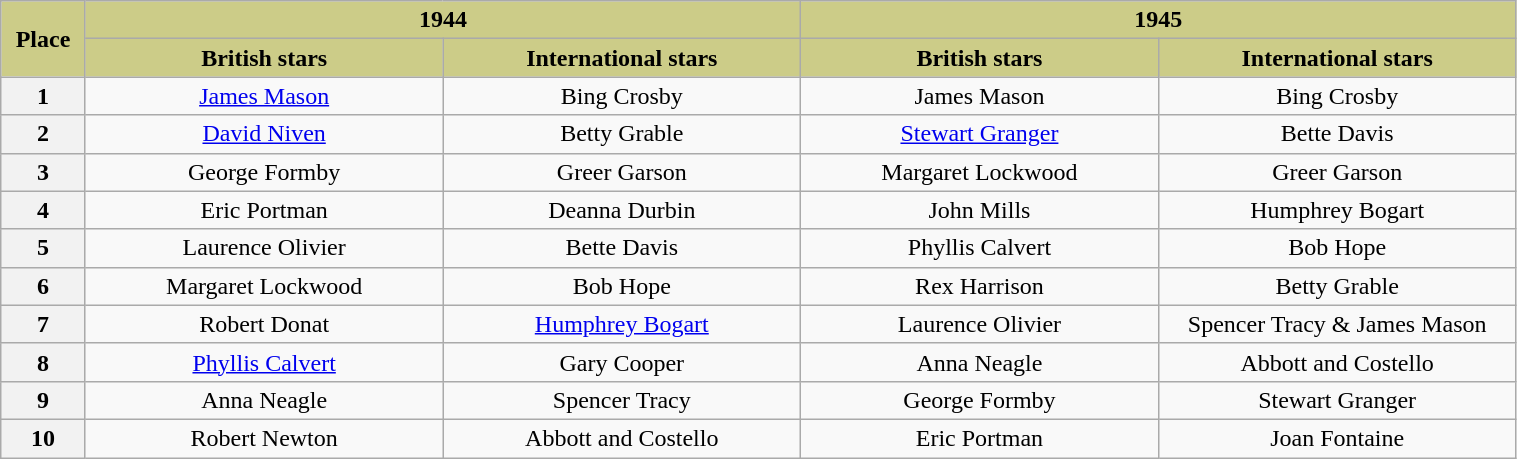<table class="wikitable" width="80%">
<tr>
<th scope="col" style="background:#CC8" width="4%" rowspan="2">Place</th>
<th style="background:#CC8" colspan="2">1944</th>
<th style="background:#CC8" colspan="2">1945</th>
</tr>
<tr align="center"|>
<th scope="col" style="background:#CC8" width="18%">British stars</th>
<th scope="col" style="background:#CC8" width="18%">International stars</th>
<th scope="col" style="background:#CC8" width="18%">British stars</th>
<th scope="col" style="background:#CC8" width="18%">International stars</th>
</tr>
<tr align="center">
<th scope="row">1</th>
<td><a href='#'>James Mason</a></td>
<td>Bing Crosby</td>
<td>James Mason</td>
<td>Bing Crosby</td>
</tr>
<tr align="center">
<th scope="row">2</th>
<td><a href='#'>David Niven</a></td>
<td>Betty Grable</td>
<td><a href='#'>Stewart Granger</a></td>
<td>Bette Davis</td>
</tr>
<tr align="center">
<th scope="row">3</th>
<td>George Formby</td>
<td>Greer Garson</td>
<td>Margaret Lockwood</td>
<td>Greer Garson</td>
</tr>
<tr align="center">
<th scope="row">4</th>
<td>Eric Portman</td>
<td>Deanna Durbin</td>
<td>John Mills</td>
<td>Humphrey Bogart</td>
</tr>
<tr align="center">
<th scope="row">5</th>
<td>Laurence Olivier</td>
<td>Bette Davis</td>
<td>Phyllis Calvert</td>
<td>Bob Hope</td>
</tr>
<tr align="center">
<th scope="row">6</th>
<td>Margaret Lockwood</td>
<td>Bob Hope</td>
<td>Rex Harrison</td>
<td>Betty Grable</td>
</tr>
<tr align="center">
<th scope="row">7</th>
<td>Robert Donat</td>
<td><a href='#'>Humphrey Bogart</a></td>
<td>Laurence Olivier</td>
<td>Spencer Tracy & James Mason</td>
</tr>
<tr align="center">
<th scope="row">8</th>
<td><a href='#'>Phyllis Calvert</a></td>
<td>Gary Cooper</td>
<td>Anna Neagle</td>
<td>Abbott and Costello</td>
</tr>
<tr align="center">
<th scope="row">9</th>
<td>Anna Neagle</td>
<td>Spencer Tracy</td>
<td>George Formby</td>
<td>Stewart Granger</td>
</tr>
<tr align="center">
<th scope="row">10</th>
<td>Robert Newton</td>
<td>Abbott and Costello</td>
<td>Eric Portman</td>
<td>Joan Fontaine</td>
</tr>
</table>
